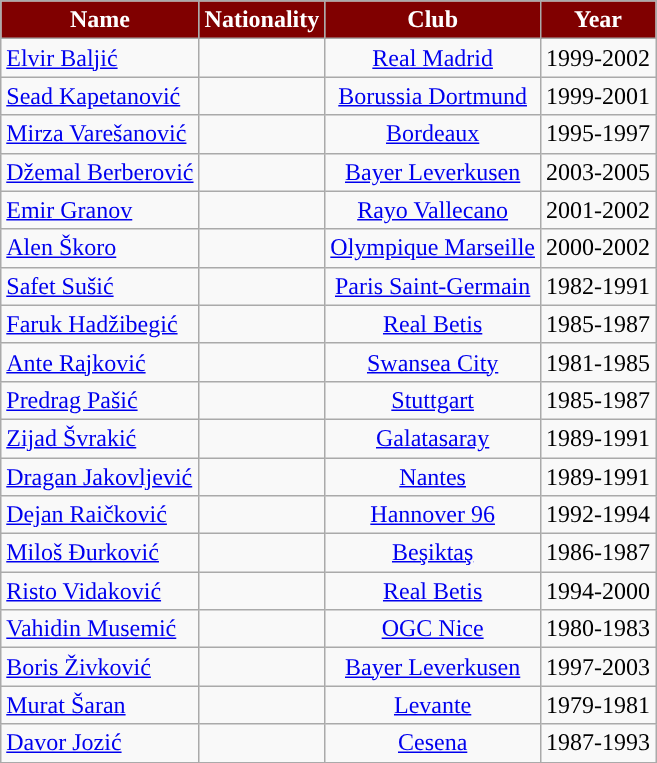<table class="wikitable" style="text-align: center">
<tr>
<th style="color:#FFFFFF;background:#800000;">Name</th>
<th style="color:#FFFFFF;background:#800000;">Nationality</th>
<th style="color:#FFFFFF;background:#800000;">Club</th>
<th style="color:#FFFFFF;background:#800000;">Year</th>
</tr>
<tr>
<td align="left"><a href='#'>Elvir Baljić</a></td>
<td></td>
<td><a href='#'>Real Madrid</a></td>
<td>1999-2002</td>
</tr>
<tr>
<td align="left"><a href='#'>Sead Kapetanović</a></td>
<td></td>
<td><a href='#'>Borussia Dortmund</a></td>
<td>1999-2001</td>
</tr>
<tr>
<td align="left"><a href='#'>Mirza Varešanović</a></td>
<td></td>
<td><a href='#'>Bordeaux</a></td>
<td>1995-1997</td>
</tr>
<tr>
<td align="left"><a href='#'>Džemal Berberović</a></td>
<td></td>
<td><a href='#'>Bayer Leverkusen</a></td>
<td>2003-2005</td>
</tr>
<tr>
<td align="left"><a href='#'>Emir Granov</a></td>
<td></td>
<td><a href='#'>Rayo Vallecano</a></td>
<td>2001-2002</td>
</tr>
<tr>
<td align="left"><a href='#'>Alen Škoro</a></td>
<td></td>
<td><a href='#'>Olympique Marseille</a></td>
<td>2000-2002</td>
</tr>
<tr>
<td align="left"><a href='#'>Safet Sušić</a></td>
<td></td>
<td><a href='#'>Paris Saint-Germain</a></td>
<td>1982-1991</td>
</tr>
<tr>
<td align="left"><a href='#'>Faruk Hadžibegić</a></td>
<td></td>
<td><a href='#'>Real Betis</a></td>
<td>1985-1987</td>
</tr>
<tr>
<td align="left"><a href='#'>Ante Rajković</a></td>
<td></td>
<td><a href='#'>Swansea City</a></td>
<td>1981-1985</td>
</tr>
<tr>
<td align="left"><a href='#'>Predrag Pašić</a></td>
<td></td>
<td><a href='#'>Stuttgart</a></td>
<td>1985-1987</td>
</tr>
<tr>
<td align="left"><a href='#'>Zijad Švrakić</a></td>
<td></td>
<td><a href='#'>Galatasaray</a></td>
<td>1989-1991</td>
</tr>
<tr>
<td align="left"><a href='#'>Dragan Jakovljević</a></td>
<td></td>
<td><a href='#'>Nantes</a></td>
<td>1989-1991</td>
</tr>
<tr>
<td align="left"><a href='#'>Dejan Raičković</a></td>
<td></td>
<td><a href='#'>Hannover 96</a></td>
<td>1992-1994</td>
</tr>
<tr>
<td align="left"><a href='#'>Miloš Đurković</a></td>
<td></td>
<td><a href='#'>Beşiktaş</a></td>
<td>1986-1987</td>
</tr>
<tr>
<td align="left"><a href='#'>Risto Vidaković</a></td>
<td></td>
<td><a href='#'>Real Betis</a></td>
<td>1994-2000</td>
</tr>
<tr>
<td align="left"><a href='#'>Vahidin Musemić</a></td>
<td></td>
<td><a href='#'>OGC Nice</a></td>
<td>1980-1983</td>
</tr>
<tr>
<td align="left"><a href='#'>Boris Živković</a></td>
<td></td>
<td><a href='#'>Bayer Leverkusen</a></td>
<td>1997-2003</td>
</tr>
<tr>
<td align="left"><a href='#'>Murat Šaran</a></td>
<td></td>
<td><a href='#'>Levante</a></td>
<td>1979-1981</td>
</tr>
<tr>
<td align="left"><a href='#'>Davor Jozić</a></td>
<td></td>
<td><a href='#'>Cesena</a></td>
<td>1987-1993</td>
</tr>
<tr>
</tr>
</table>
